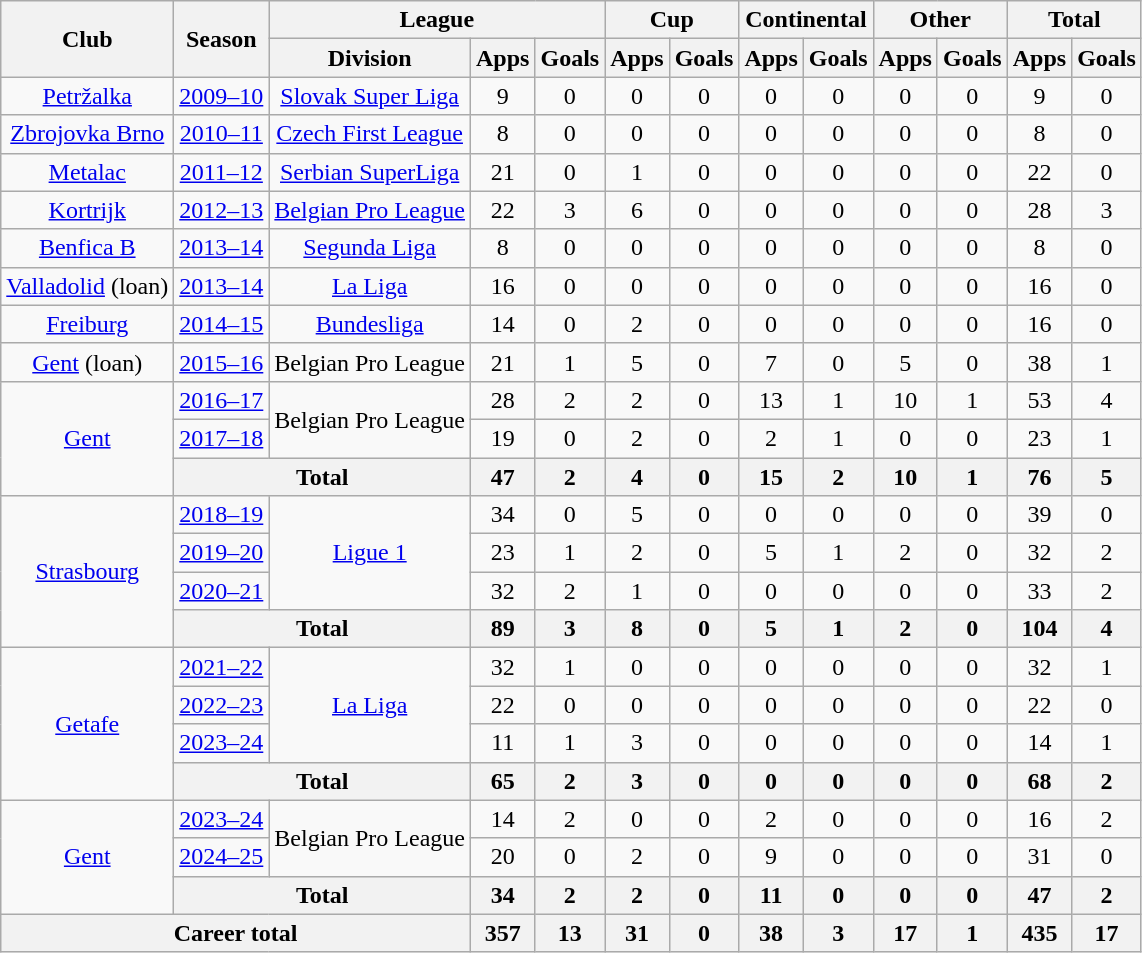<table class="wikitable" style="text-align:center">
<tr>
<th rowspan="2">Club</th>
<th rowspan="2">Season</th>
<th colspan="3">League</th>
<th colspan="2">Cup</th>
<th colspan="2">Continental</th>
<th colspan="2">Other</th>
<th colspan="2">Total</th>
</tr>
<tr>
<th>Division</th>
<th>Apps</th>
<th>Goals</th>
<th>Apps</th>
<th>Goals</th>
<th>Apps</th>
<th>Goals</th>
<th>Apps</th>
<th>Goals</th>
<th>Apps</th>
<th>Goals</th>
</tr>
<tr>
<td><a href='#'>Petržalka</a></td>
<td><a href='#'>2009–10</a></td>
<td><a href='#'>Slovak Super Liga</a></td>
<td>9</td>
<td>0</td>
<td>0</td>
<td>0</td>
<td>0</td>
<td>0</td>
<td>0</td>
<td>0</td>
<td>9</td>
<td>0</td>
</tr>
<tr>
<td><a href='#'>Zbrojovka Brno</a></td>
<td><a href='#'>2010–11</a></td>
<td><a href='#'>Czech First League</a></td>
<td>8</td>
<td>0</td>
<td>0</td>
<td>0</td>
<td>0</td>
<td>0</td>
<td>0</td>
<td>0</td>
<td>8</td>
<td>0</td>
</tr>
<tr>
<td><a href='#'>Metalac</a></td>
<td><a href='#'>2011–12</a></td>
<td><a href='#'>Serbian SuperLiga</a></td>
<td>21</td>
<td>0</td>
<td>1</td>
<td>0</td>
<td>0</td>
<td>0</td>
<td>0</td>
<td>0</td>
<td>22</td>
<td>0</td>
</tr>
<tr>
<td><a href='#'>Kortrijk</a></td>
<td><a href='#'>2012–13</a></td>
<td><a href='#'>Belgian Pro League</a></td>
<td>22</td>
<td>3</td>
<td>6</td>
<td>0</td>
<td>0</td>
<td>0</td>
<td>0</td>
<td>0</td>
<td>28</td>
<td>3</td>
</tr>
<tr>
<td><a href='#'>Benfica B</a></td>
<td><a href='#'>2013–14</a></td>
<td><a href='#'>Segunda Liga</a></td>
<td>8</td>
<td>0</td>
<td>0</td>
<td>0</td>
<td>0</td>
<td>0</td>
<td>0</td>
<td>0</td>
<td>8</td>
<td>0</td>
</tr>
<tr>
<td><a href='#'>Valladolid</a> (loan)</td>
<td><a href='#'>2013–14</a></td>
<td><a href='#'>La Liga</a></td>
<td>16</td>
<td>0</td>
<td>0</td>
<td>0</td>
<td>0</td>
<td>0</td>
<td>0</td>
<td>0</td>
<td>16</td>
<td>0</td>
</tr>
<tr>
<td><a href='#'>Freiburg</a></td>
<td><a href='#'>2014–15</a></td>
<td><a href='#'>Bundesliga</a></td>
<td>14</td>
<td>0</td>
<td>2</td>
<td>0</td>
<td>0</td>
<td>0</td>
<td>0</td>
<td>0</td>
<td>16</td>
<td>0</td>
</tr>
<tr>
<td><a href='#'>Gent</a> (loan)</td>
<td><a href='#'>2015–16</a></td>
<td>Belgian Pro League</td>
<td>21</td>
<td>1</td>
<td>5</td>
<td>0</td>
<td>7</td>
<td>0</td>
<td>5</td>
<td>0</td>
<td>38</td>
<td>1</td>
</tr>
<tr>
<td rowspan="3"><a href='#'>Gent</a></td>
<td><a href='#'>2016–17</a></td>
<td rowspan="2">Belgian Pro League</td>
<td>28</td>
<td>2</td>
<td>2</td>
<td>0</td>
<td>13</td>
<td>1</td>
<td>10</td>
<td>1</td>
<td>53</td>
<td>4</td>
</tr>
<tr>
<td><a href='#'>2017–18</a></td>
<td>19</td>
<td>0</td>
<td>2</td>
<td>0</td>
<td>2</td>
<td>1</td>
<td>0</td>
<td>0</td>
<td>23</td>
<td>1</td>
</tr>
<tr>
<th colspan="2">Total</th>
<th>47</th>
<th>2</th>
<th>4</th>
<th>0</th>
<th>15</th>
<th>2</th>
<th>10</th>
<th>1</th>
<th>76</th>
<th>5</th>
</tr>
<tr>
<td rowspan="4"><a href='#'>Strasbourg</a></td>
<td><a href='#'>2018–19</a></td>
<td rowspan="3"><a href='#'>Ligue 1</a></td>
<td>34</td>
<td>0</td>
<td>5</td>
<td>0</td>
<td>0</td>
<td>0</td>
<td>0</td>
<td>0</td>
<td>39</td>
<td>0</td>
</tr>
<tr>
<td><a href='#'>2019–20</a></td>
<td>23</td>
<td>1</td>
<td>2</td>
<td>0</td>
<td>5</td>
<td>1</td>
<td>2</td>
<td>0</td>
<td>32</td>
<td>2</td>
</tr>
<tr>
<td><a href='#'>2020–21</a></td>
<td>32</td>
<td>2</td>
<td>1</td>
<td>0</td>
<td>0</td>
<td>0</td>
<td>0</td>
<td>0</td>
<td>33</td>
<td>2</td>
</tr>
<tr>
<th colspan="2">Total</th>
<th>89</th>
<th>3</th>
<th>8</th>
<th>0</th>
<th>5</th>
<th>1</th>
<th>2</th>
<th>0</th>
<th>104</th>
<th>4</th>
</tr>
<tr>
<td rowspan="4"><a href='#'>Getafe</a></td>
<td><a href='#'>2021–22</a></td>
<td rowspan="3"><a href='#'>La Liga</a></td>
<td>32</td>
<td>1</td>
<td>0</td>
<td>0</td>
<td>0</td>
<td>0</td>
<td>0</td>
<td>0</td>
<td>32</td>
<td>1</td>
</tr>
<tr>
<td><a href='#'>2022–23</a></td>
<td>22</td>
<td>0</td>
<td>0</td>
<td>0</td>
<td>0</td>
<td>0</td>
<td>0</td>
<td>0</td>
<td>22</td>
<td>0</td>
</tr>
<tr>
<td><a href='#'>2023–24</a></td>
<td>11</td>
<td>1</td>
<td>3</td>
<td>0</td>
<td>0</td>
<td>0</td>
<td>0</td>
<td>0</td>
<td>14</td>
<td>1</td>
</tr>
<tr>
<th colspan="2">Total</th>
<th>65</th>
<th>2</th>
<th>3</th>
<th>0</th>
<th>0</th>
<th>0</th>
<th>0</th>
<th>0</th>
<th>68</th>
<th>2</th>
</tr>
<tr>
<td rowspan="3"><a href='#'>Gent</a></td>
<td><a href='#'>2023–24</a></td>
<td rowspan="2">Belgian Pro League</td>
<td>14</td>
<td>2</td>
<td>0</td>
<td>0</td>
<td>2</td>
<td>0</td>
<td>0</td>
<td>0</td>
<td>16</td>
<td>2</td>
</tr>
<tr>
<td><a href='#'>2024–25</a></td>
<td>20</td>
<td>0</td>
<td>2</td>
<td>0</td>
<td>9</td>
<td>0</td>
<td>0</td>
<td>0</td>
<td>31</td>
<td>0</td>
</tr>
<tr>
<th colspan="2">Total</th>
<th>34</th>
<th>2</th>
<th>2</th>
<th>0</th>
<th>11</th>
<th>0</th>
<th>0</th>
<th>0</th>
<th>47</th>
<th>2</th>
</tr>
<tr>
<th colspan="3">Career total</th>
<th>357</th>
<th>13</th>
<th>31</th>
<th>0</th>
<th>38</th>
<th>3</th>
<th>17</th>
<th>1</th>
<th>435</th>
<th>17</th>
</tr>
</table>
